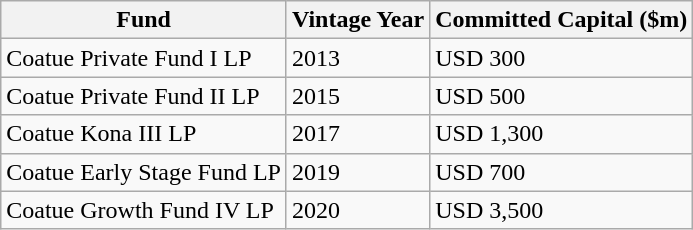<table class="wikitable">
<tr>
<th>Fund</th>
<th>Vintage Year</th>
<th>Committed Capital ($m)</th>
</tr>
<tr>
<td>Coatue Private Fund I LP</td>
<td>2013</td>
<td>USD 300</td>
</tr>
<tr>
<td>Coatue Private Fund II LP</td>
<td>2015</td>
<td>USD 500</td>
</tr>
<tr>
<td>Coatue Kona III LP</td>
<td>2017</td>
<td>USD 1,300</td>
</tr>
<tr>
<td>Coatue Early Stage Fund LP</td>
<td>2019</td>
<td>USD 700</td>
</tr>
<tr>
<td>Coatue Growth Fund IV LP</td>
<td>2020</td>
<td>USD 3,500</td>
</tr>
</table>
